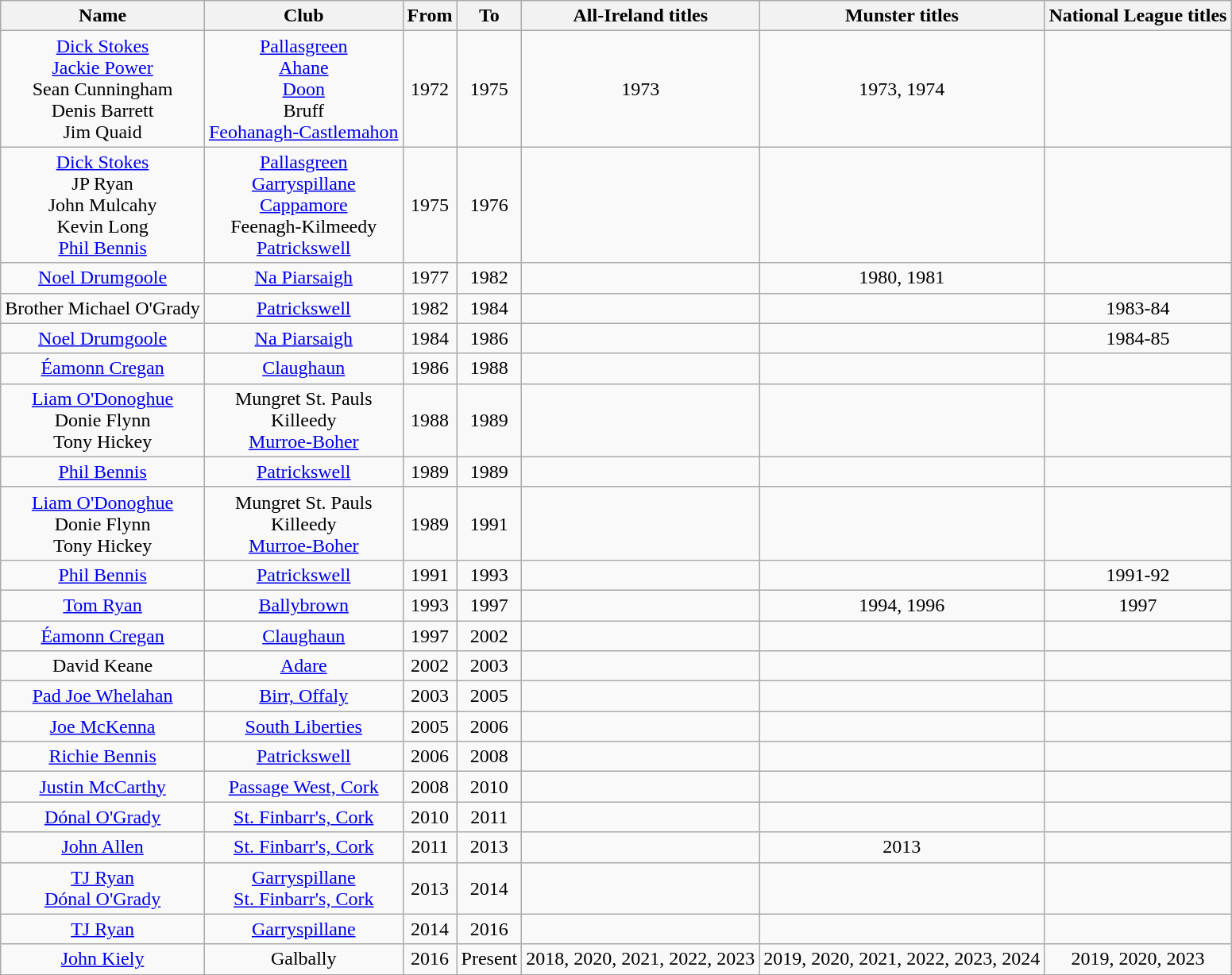<table class="wikitable" style="text-align: center;">
<tr>
<th>Name</th>
<th>Club</th>
<th>From</th>
<th>To</th>
<th>All-Ireland titles</th>
<th>Munster titles</th>
<th>National League titles</th>
</tr>
<tr>
<td><a href='#'>Dick Stokes</a><br><a href='#'>Jackie Power</a><br>Sean Cunningham<br>Denis Barrett<br>Jim Quaid</td>
<td><a href='#'>Pallasgreen</a><br><a href='#'>Ahane</a><br><a href='#'>Doon</a><br>Bruff<br><a href='#'>Feohanagh-Castlemahon</a></td>
<td>1972</td>
<td>1975</td>
<td>1973</td>
<td>1973, 1974</td>
<td></td>
</tr>
<tr>
<td><a href='#'>Dick Stokes</a><br>JP Ryan<br>John Mulcahy<br>Kevin Long<br><a href='#'>Phil Bennis</a></td>
<td><a href='#'>Pallasgreen</a><br><a href='#'>Garryspillane</a><br><a href='#'>Cappamore</a><br>Feenagh-Kilmeedy<br><a href='#'>Patrickswell</a></td>
<td>1975</td>
<td>1976</td>
<td></td>
<td></td>
<td></td>
</tr>
<tr>
<td><a href='#'>Noel Drumgoole</a></td>
<td><a href='#'>Na Piarsaigh</a></td>
<td>1977</td>
<td>1982</td>
<td></td>
<td>1980, 1981</td>
<td></td>
</tr>
<tr>
<td>Brother Michael O'Grady</td>
<td><a href='#'>Patrickswell</a></td>
<td>1982</td>
<td>1984</td>
<td></td>
<td></td>
<td>1983-84</td>
</tr>
<tr>
<td><a href='#'>Noel Drumgoole</a></td>
<td><a href='#'>Na Piarsaigh</a></td>
<td>1984</td>
<td>1986</td>
<td></td>
<td></td>
<td>1984-85</td>
</tr>
<tr>
<td><a href='#'>Éamonn Cregan</a></td>
<td><a href='#'>Claughaun</a></td>
<td>1986</td>
<td>1988</td>
<td></td>
<td></td>
<td></td>
</tr>
<tr>
<td><a href='#'>Liam O'Donoghue</a><br>Donie Flynn<br>Tony Hickey</td>
<td>Mungret St. Pauls<br>Killeedy<br><a href='#'>Murroe-Boher</a></td>
<td>1988</td>
<td>1989</td>
<td></td>
<td></td>
<td></td>
</tr>
<tr>
<td><a href='#'>Phil Bennis</a></td>
<td><a href='#'>Patrickswell</a></td>
<td>1989</td>
<td>1989</td>
<td></td>
<td></td>
<td></td>
</tr>
<tr>
<td><a href='#'>Liam O'Donoghue</a><br>Donie Flynn<br>Tony Hickey</td>
<td>Mungret St. Pauls<br>Killeedy<br><a href='#'>Murroe-Boher</a></td>
<td>1989</td>
<td>1991</td>
<td></td>
<td></td>
<td></td>
</tr>
<tr>
<td><a href='#'>Phil Bennis</a></td>
<td><a href='#'>Patrickswell</a></td>
<td>1991</td>
<td>1993</td>
<td></td>
<td></td>
<td>1991-92</td>
</tr>
<tr>
<td><a href='#'>Tom Ryan</a></td>
<td><a href='#'>Ballybrown</a></td>
<td>1993</td>
<td>1997</td>
<td></td>
<td>1994, 1996</td>
<td>1997</td>
</tr>
<tr>
<td><a href='#'>Éamonn Cregan</a></td>
<td><a href='#'>Claughaun</a></td>
<td>1997</td>
<td>2002</td>
<td></td>
<td></td>
<td></td>
</tr>
<tr>
<td>David Keane</td>
<td><a href='#'>Adare</a></td>
<td>2002</td>
<td>2003</td>
<td></td>
<td></td>
<td></td>
</tr>
<tr>
<td><a href='#'>Pad Joe Whelahan</a></td>
<td><a href='#'>Birr, Offaly</a></td>
<td>2003</td>
<td>2005</td>
<td></td>
<td></td>
<td></td>
</tr>
<tr>
<td><a href='#'>Joe McKenna</a></td>
<td><a href='#'>South Liberties</a></td>
<td>2005</td>
<td>2006</td>
<td></td>
<td></td>
<td></td>
</tr>
<tr>
<td><a href='#'>Richie Bennis</a></td>
<td><a href='#'>Patrickswell</a></td>
<td>2006</td>
<td>2008</td>
<td></td>
<td></td>
<td></td>
</tr>
<tr>
<td><a href='#'>Justin McCarthy</a></td>
<td><a href='#'>Passage West, Cork</a></td>
<td>2008</td>
<td>2010</td>
<td></td>
<td></td>
<td></td>
</tr>
<tr>
<td><a href='#'>Dónal O'Grady</a></td>
<td><a href='#'>St. Finbarr's, Cork</a></td>
<td>2010</td>
<td>2011</td>
<td></td>
<td></td>
<td></td>
</tr>
<tr>
<td><a href='#'>John Allen</a></td>
<td><a href='#'>St. Finbarr's, Cork</a></td>
<td>2011</td>
<td>2013</td>
<td></td>
<td>2013</td>
<td></td>
</tr>
<tr>
<td><a href='#'>TJ Ryan</a><br><a href='#'>Dónal O'Grady</a></td>
<td><a href='#'>Garryspillane</a><br><a href='#'>St. Finbarr's, Cork</a></td>
<td>2013</td>
<td>2014</td>
<td></td>
<td></td>
<td></td>
</tr>
<tr>
<td><a href='#'>TJ Ryan</a></td>
<td><a href='#'>Garryspillane</a></td>
<td>2014</td>
<td>2016</td>
<td></td>
<td></td>
<td></td>
</tr>
<tr>
<td><a href='#'>John Kiely</a></td>
<td>Galbally</td>
<td>2016</td>
<td>Present</td>
<td>2018, 2020, 2021, 2022, 2023</td>
<td>2019, 2020, 2021, 2022, 2023, 2024</td>
<td>2019, 2020, 2023</td>
</tr>
</table>
